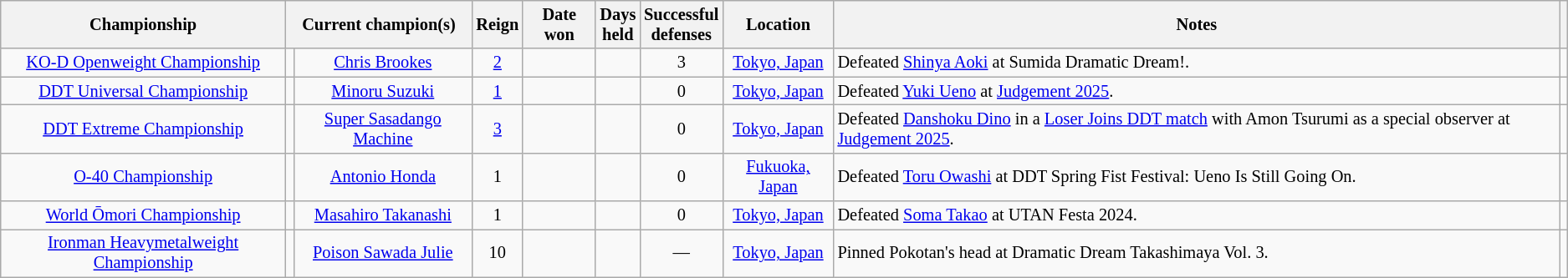<table class="wikitable" style="text-align:center; font-size:85%;">
<tr>
<th>Championship</th>
<th colspan="2">Current champion(s)</th>
<th>Reign</th>
<th>Date won</th>
<th>Days<br>held</th>
<th>Successful<br>defenses</th>
<th>Location</th>
<th>Notes</th>
<th class="unsortable"></th>
</tr>
<tr>
<td><a href='#'>KO-D Openweight Championship</a></td>
<td></td>
<td><a href='#'>Chris Brookes</a></td>
<td><a href='#'>2</a></td>
<td></td>
<td></td>
<td>3</td>
<td><a href='#'>Tokyo, Japan</a></td>
<td align=left>Defeated <a href='#'>Shinya Aoki</a> at Sumida Dramatic Dream!.</td>
<td></td>
</tr>
<tr>
<td><a href='#'>DDT Universal Championship</a></td>
<td></td>
<td><a href='#'>Minoru Suzuki</a></td>
<td><a href='#'>1</a></td>
<td></td>
<td></td>
<td>0</td>
<td><a href='#'>Tokyo, Japan</a></td>
<td align=left>Defeated <a href='#'>Yuki Ueno</a> at <a href='#'>Judgement 2025</a>.</td>
<td></td>
</tr>
<tr>
<td><a href='#'>DDT Extreme Championship</a></td>
<td></td>
<td><a href='#'>Super Sasadango Machine</a></td>
<td><a href='#'>3</a></td>
<td></td>
<td></td>
<td>0</td>
<td><a href='#'>Tokyo, Japan</a></td>
<td align=left>Defeated <a href='#'>Danshoku Dino</a> in a <a href='#'>Loser Joins DDT match</a> with Amon Tsurumi as a special observer at <a href='#'>Judgement 2025</a>.</td>
<td></td>
</tr>
<tr>
<td><a href='#'>O-40 Championship</a></td>
<td></td>
<td><a href='#'>Antonio Honda</a></td>
<td>1</td>
<td></td>
<td></td>
<td>0</td>
<td><a href='#'>Fukuoka, Japan</a></td>
<td align=left>Defeated <a href='#'>Toru Owashi</a> at DDT Spring Fist Festival: Ueno Is Still Going On.</td>
<td></td>
</tr>
<tr>
<td><a href='#'>World Ōmori Championship</a></td>
<td></td>
<td><a href='#'>Masahiro Takanashi</a></td>
<td>1</td>
<td></td>
<td></td>
<td>0</td>
<td><a href='#'>Tokyo, Japan</a></td>
<td align=left>Defeated <a href='#'>Soma Takao</a> at UTAN Festa 2024.</td>
<td></td>
</tr>
<tr>
<td><a href='#'>Ironman Heavymetalweight Championship</a></td>
<td></td>
<td><a href='#'>Poison Sawada Julie</a></td>
<td>10</td>
<td></td>
<td></td>
<td>—</td>
<td><a href='#'>Tokyo, Japan</a></td>
<td align=left>Pinned Pokotan's head at Dramatic Dream Takashimaya Vol. 3.</td>
<td></td>
</tr>
</table>
